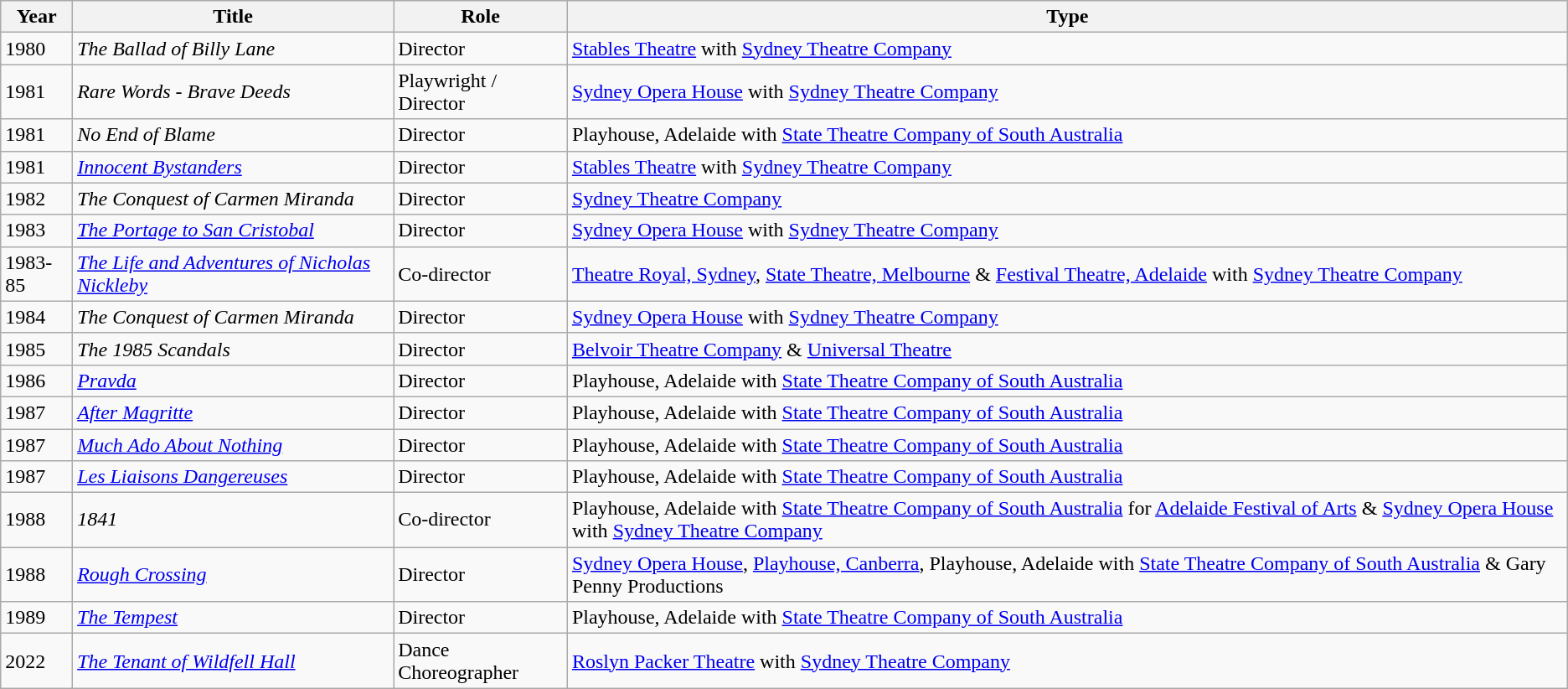<table class="wikitable">
<tr>
<th>Year</th>
<th>Title</th>
<th>Role</th>
<th>Type</th>
</tr>
<tr>
<td>1980</td>
<td><em>The Ballad of Billy Lane</em></td>
<td>Director</td>
<td><a href='#'>Stables Theatre</a> with <a href='#'>Sydney Theatre Company</a></td>
</tr>
<tr>
<td>1981</td>
<td><em>Rare Words - Brave Deeds</em></td>
<td>Playwright / Director</td>
<td><a href='#'>Sydney Opera House</a> with <a href='#'>Sydney Theatre Company</a></td>
</tr>
<tr>
<td>1981</td>
<td><em>No End of Blame</em></td>
<td>Director</td>
<td>Playhouse, Adelaide with <a href='#'>State Theatre Company of South Australia</a></td>
</tr>
<tr>
<td>1981</td>
<td><em><a href='#'>Innocent Bystanders</a></em></td>
<td>Director</td>
<td><a href='#'>Stables Theatre</a> with <a href='#'>Sydney Theatre Company</a></td>
</tr>
<tr>
<td>1982</td>
<td><em>The Conquest of Carmen Miranda</em></td>
<td>Director</td>
<td><a href='#'>Sydney Theatre Company</a></td>
</tr>
<tr>
<td>1983</td>
<td><em><a href='#'>The Portage to San Cristobal</a></em></td>
<td>Director</td>
<td><a href='#'>Sydney Opera House</a> with <a href='#'>Sydney Theatre Company</a></td>
</tr>
<tr>
<td>1983-85</td>
<td><em><a href='#'>The Life and Adventures of Nicholas Nickleby</a></em></td>
<td>Co-director</td>
<td><a href='#'>Theatre Royal, Sydney</a>, <a href='#'>State Theatre, Melbourne</a> & <a href='#'>Festival Theatre, Adelaide</a> with <a href='#'>Sydney Theatre Company</a></td>
</tr>
<tr>
<td>1984</td>
<td><em>The Conquest of Carmen Miranda</em></td>
<td>Director</td>
<td><a href='#'>Sydney Opera House</a> with <a href='#'>Sydney Theatre Company</a></td>
</tr>
<tr>
<td>1985</td>
<td><em>The 1985 Scandals</em></td>
<td>Director</td>
<td><a href='#'>Belvoir Theatre Company</a> & <a href='#'>Universal Theatre</a></td>
</tr>
<tr>
<td>1986</td>
<td><em><a href='#'>Pravda</a></em></td>
<td>Director</td>
<td>Playhouse, Adelaide with <a href='#'>State Theatre Company of South Australia</a></td>
</tr>
<tr>
<td>1987</td>
<td><em><a href='#'>After Magritte</a></em></td>
<td>Director</td>
<td>Playhouse, Adelaide with <a href='#'>State Theatre Company of South Australia</a></td>
</tr>
<tr>
<td>1987</td>
<td><em><a href='#'>Much Ado About Nothing</a></em></td>
<td>Director</td>
<td>Playhouse, Adelaide with <a href='#'>State Theatre Company of South Australia</a></td>
</tr>
<tr>
<td>1987</td>
<td><em><a href='#'>Les Liaisons Dangereuses</a></em></td>
<td>Director</td>
<td>Playhouse, Adelaide with <a href='#'>State Theatre Company of South Australia</a></td>
</tr>
<tr>
<td>1988</td>
<td><em>1841</em></td>
<td>Co-director</td>
<td>Playhouse, Adelaide with <a href='#'>State Theatre Company of South Australia</a> for <a href='#'>Adelaide Festival of Arts</a> & <a href='#'>Sydney Opera House</a> with <a href='#'>Sydney Theatre Company</a></td>
</tr>
<tr>
<td>1988</td>
<td><em><a href='#'>Rough Crossing</a></em></td>
<td>Director</td>
<td><a href='#'>Sydney Opera House</a>, <a href='#'>Playhouse, Canberra</a>, Playhouse, Adelaide with <a href='#'>State Theatre Company of South Australia</a> & Gary Penny Productions</td>
</tr>
<tr>
<td>1989</td>
<td><em><a href='#'>The Tempest</a></em></td>
<td>Director</td>
<td>Playhouse, Adelaide with <a href='#'>State Theatre Company of South Australia</a></td>
</tr>
<tr>
<td>2022</td>
<td><em><a href='#'>The Tenant of Wildfell Hall</a></em></td>
<td>Dance Choreographer</td>
<td><a href='#'>Roslyn Packer Theatre</a> with <a href='#'>Sydney Theatre Company</a></td>
</tr>
</table>
